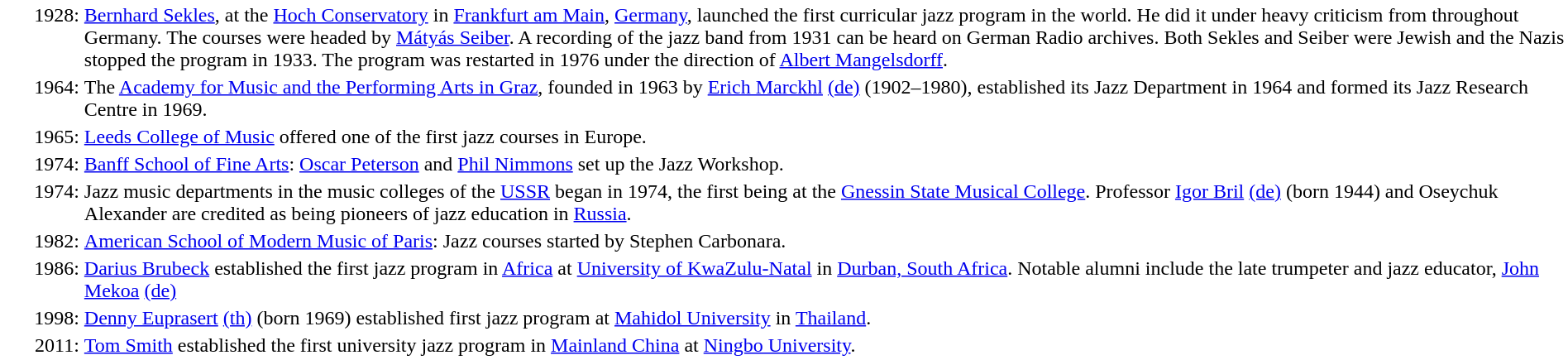<table valign="top"; border="0" cellpadding="1" style="color:black; background-color: #FFFFFF">
<tr valign="top">
<td width="5%" style="text-align:right">1928:</td>
<td width="95%" style="text-align:left"><a href='#'>Bernhard Sekles</a>, at the <a href='#'>Hoch Conservatory</a> in <a href='#'>Frankfurt am Main</a>, <a href='#'>Germany</a>, launched the first curricular jazz program in the world.  He did it under heavy criticism from throughout Germany. The courses were headed by <a href='#'>Mátyás Seiber</a>. A recording of the jazz band from 1931 can be heard on German Radio archives. Both Sekles and Seiber were Jewish and the Nazis stopped the program in 1933. The program was restarted in 1976 under the direction of <a href='#'>Albert Mangelsdorff</a>.</td>
</tr>
<tr valign="top">
<td width="5%" style="text-align:right">1964:</td>
<td width="95%" style="text-align:left">The <a href='#'>Academy for Music and the Performing Arts in Graz</a>, founded in 1963 by <a href='#'>Erich Marckhl</a> <a href='#'>(de)</a> (1902–1980), established its Jazz Department in 1964 and formed its Jazz Research Centre in 1969.</td>
</tr>
<tr valign="top">
<td width="5%" style="text-align:right">1965:</td>
<td width="95%" style="text-align:left"><a href='#'>Leeds College of Music</a> offered one of the first jazz courses in Europe.</td>
</tr>
<tr valign="top">
<td width="5%" style="text-align:right">1974:</td>
<td width="95%" style="text-align:left"><a href='#'>Banff School of Fine Arts</a>: <a href='#'>Oscar Peterson</a> and <a href='#'>Phil Nimmons</a> set up the Jazz Workshop.</td>
</tr>
<tr valign="top">
<td width="5%" style="text-align:right">1974:</td>
<td width="95%" style="text-align:left">Jazz music departments in the music colleges of the <a href='#'>USSR</a> began in 1974, the first being at the <a href='#'>Gnessin State Musical College</a>.  Professor <a href='#'>Igor Bril</a> <a href='#'>(de)</a> (born 1944) and Oseychuk Alexander are credited as being pioneers of jazz education in <a href='#'>Russia</a>.</td>
</tr>
<tr valign="top">
<td width="5%" style="text-align:right">1982:</td>
<td width="95%" style="text-align:left"><a href='#'>American School of Modern Music of Paris</a>: Jazz courses started by Stephen Carbonara.</td>
</tr>
<tr valign="top">
<td width="5%" style="text-align:right">1986:</td>
<td width="95%" style="text-align:left"><a href='#'>Darius Brubeck</a> established the first jazz program in <a href='#'>Africa</a> at <a href='#'>University of KwaZulu-Natal</a> in <a href='#'>Durban, South Africa</a>. Notable alumni include the late trumpeter and jazz educator, <a href='#'>John Mekoa</a> <a href='#'>(de)</a></td>
</tr>
<tr valign="top">
<td width="5%" style="text-align:right">1998:</td>
<td width="95%" style="text-align:left"><a href='#'>Denny Euprasert</a> <a href='#'>(th)</a> (born 1969) established first jazz program at <a href='#'>Mahidol University</a> in <a href='#'>Thailand</a>.</td>
</tr>
<tr valign="top">
<td width="5%" style="text-align:right">2011:</td>
<td width="95%" style="text-align:left"><a href='#'>Tom Smith</a> established the first university jazz program in <a href='#'>Mainland China</a> at <a href='#'>Ningbo University</a>.</td>
</tr>
</table>
